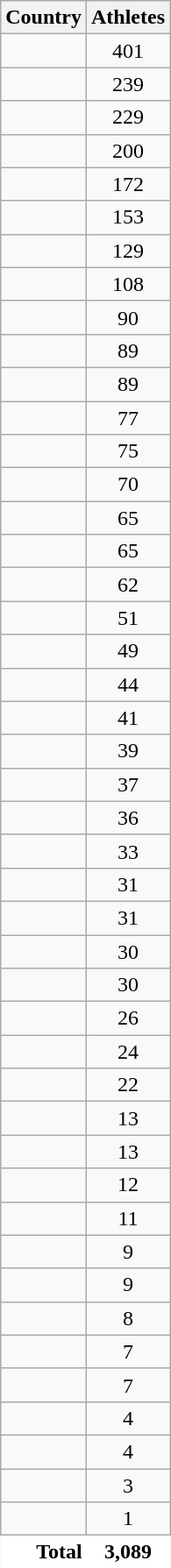<table class="wikitable collapsible sortable sticky-table-head" style="border:0;">
<tr>
<th>Country</th>
<th>Athletes</th>
</tr>
<tr>
<td></td>
<td align=center>401</td>
</tr>
<tr>
<td></td>
<td align=center>239</td>
</tr>
<tr>
<td></td>
<td align=center>229</td>
</tr>
<tr>
<td></td>
<td align=center>200</td>
</tr>
<tr>
<td></td>
<td align=center>172</td>
</tr>
<tr>
<td></td>
<td align=center>153</td>
</tr>
<tr>
<td></td>
<td align=center>129</td>
</tr>
<tr>
<td></td>
<td align=center>108</td>
</tr>
<tr>
<td></td>
<td align=center>90</td>
</tr>
<tr>
<td></td>
<td align=center>89</td>
</tr>
<tr>
<td></td>
<td align=center>89</td>
</tr>
<tr>
<td></td>
<td align=center>77</td>
</tr>
<tr>
<td></td>
<td align=center>75</td>
</tr>
<tr>
<td></td>
<td align=center>70</td>
</tr>
<tr>
<td></td>
<td align=center>65</td>
</tr>
<tr>
<td></td>
<td align=center>65</td>
</tr>
<tr>
<td></td>
<td align=center>62</td>
</tr>
<tr>
<td></td>
<td align=center>51</td>
</tr>
<tr>
<td></td>
<td align=center>49</td>
</tr>
<tr>
<td></td>
<td align=center>44</td>
</tr>
<tr>
<td></td>
<td align=center>41</td>
</tr>
<tr>
<td></td>
<td align=center>39</td>
</tr>
<tr>
<td></td>
<td align=center>37</td>
</tr>
<tr>
<td></td>
<td align=center>36</td>
</tr>
<tr>
<td></td>
<td align=center>33</td>
</tr>
<tr>
<td></td>
<td align=center>31</td>
</tr>
<tr>
<td></td>
<td align=center>31</td>
</tr>
<tr>
<td></td>
<td align=center>30</td>
</tr>
<tr>
<td></td>
<td align=center>30</td>
</tr>
<tr>
<td></td>
<td align=center>26</td>
</tr>
<tr>
<td></td>
<td align=center>24</td>
</tr>
<tr>
<td></td>
<td align=center>22</td>
</tr>
<tr>
<td></td>
<td align=center>13</td>
</tr>
<tr>
<td></td>
<td align=center>13</td>
</tr>
<tr>
<td></td>
<td align=center>12</td>
</tr>
<tr>
<td></td>
<td align=center>11</td>
</tr>
<tr>
<td></td>
<td align=center>9</td>
</tr>
<tr>
<td></td>
<td align=center>9</td>
</tr>
<tr>
<td></td>
<td align=center>8</td>
</tr>
<tr>
<td></td>
<td align=center>7</td>
</tr>
<tr>
<td></td>
<td align=center>7</td>
</tr>
<tr>
<td></td>
<td align=center>4</td>
</tr>
<tr>
<td></td>
<td align=center>4</td>
</tr>
<tr>
<td></td>
<td align=center>3</td>
</tr>
<tr>
<td></td>
<td align=center>1</td>
</tr>
<tr class="sortbottom">
<td style="text-align:right; border:0px; background:#fff;"><strong>Total</strong></td>
<td style="text-align:center; border:0px; background:#fff;"><strong>3,089</strong></td>
</tr>
<tr>
</tr>
</table>
